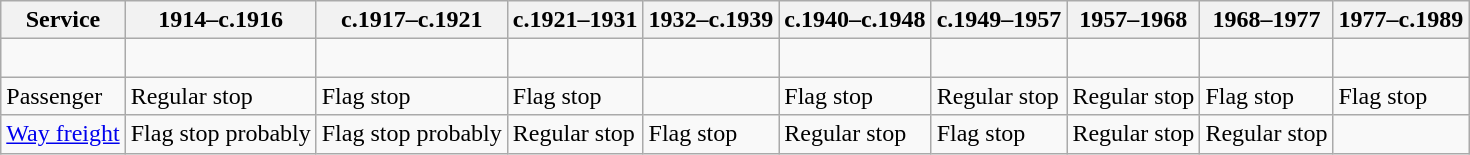<table class="wikitable">
<tr>
<th>Service</th>
<th>1914–c.1916</th>
<th>c.1917–c.1921</th>
<th>c.1921–1931</th>
<th>1932–c.1939</th>
<th>c.1940–c.1948</th>
<th>c.1949–1957</th>
<th>1957–1968</th>
<th>1968–1977</th>
<th>1977–c.1989</th>
</tr>
<tr>
<td></td>
<td></td>
<td></td>
<td></td>
<td></td>
<td></td>
<td></td>
<td><br></td>
<td></td>
<td></td>
</tr>
<tr>
<td>Passenger</td>
<td>Regular stop</td>
<td>Flag stop</td>
<td>Flag stop</td>
<td></td>
<td>Flag stop</td>
<td>Regular stop</td>
<td>Regular stop</td>
<td>Flag stop</td>
<td>Flag stop</td>
</tr>
<tr>
<td><a href='#'>Way freight</a></td>
<td>Flag stop probably</td>
<td>Flag stop probably</td>
<td>Regular stop</td>
<td>Flag stop</td>
<td>Regular stop</td>
<td>Flag stop</td>
<td>Regular stop</td>
<td>Regular stop</td>
<td></td>
</tr>
</table>
